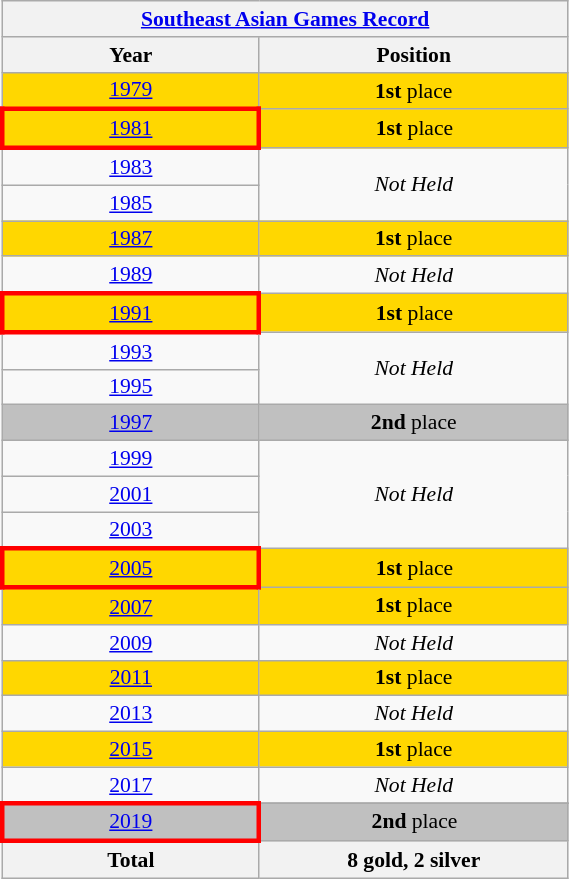<table class="wikitable" width=30% style="text-align: center;font-size:90%;">
<tr>
<th colspan=9><a href='#'>Southeast Asian Games Record</a></th>
</tr>
<tr>
<th width=25%>Year</th>
<th width=30%>Position</th>
</tr>
<tr bgcolor=gold>
<td> <a href='#'>1979</a></td>
<td><strong>1st</strong> place</td>
</tr>
<tr bgcolor=gold>
<td style="border: 3px solid red"> <a href='#'>1981</a></td>
<td><strong>1st</strong> place</td>
</tr>
<tr>
<td> <a href='#'>1983</a></td>
<td colspan=4 rowspan=2><em>Not Held</em></td>
</tr>
<tr>
<td> <a href='#'>1985</a></td>
</tr>
<tr bgcolor=gold>
<td> <a href='#'>1987</a></td>
<td><strong>1st</strong> place</td>
</tr>
<tr>
<td> <a href='#'>1989</a></td>
<td colspan=4><em>Not Held</em></td>
</tr>
<tr bgcolor=gold>
<td style="border: 3px solid red"> <a href='#'>1991</a></td>
<td><strong>1st</strong> place</td>
</tr>
<tr>
<td> <a href='#'>1993</a></td>
<td colspan=4 rowspan=2><em>Not Held</em></td>
</tr>
<tr>
<td> <a href='#'>1995</a></td>
</tr>
<tr bgcolor=silver>
<td> <a href='#'>1997</a></td>
<td><strong>2nd</strong> place</td>
</tr>
<tr>
<td> <a href='#'>1999</a></td>
<td colspan=4 rowspan=3><em>Not Held</em></td>
</tr>
<tr>
<td> <a href='#'>2001</a></td>
</tr>
<tr>
<td> <a href='#'>2003</a></td>
</tr>
<tr bgcolor=gold>
<td style="border: 3px solid red"> <a href='#'>2005</a></td>
<td><strong>1st</strong> place</td>
</tr>
<tr bgcolor=gold>
<td> <a href='#'>2007</a></td>
<td><strong>1st</strong> place</td>
</tr>
<tr>
<td> <a href='#'>2009</a></td>
<td colspan=4><em>Not Held</em></td>
</tr>
<tr bgcolor=gold>
<td> <a href='#'>2011</a></td>
<td colspan=4><strong>1st</strong> place</td>
</tr>
<tr>
<td> <a href='#'>2013</a></td>
<td colspan=4><em>Not Held</em></td>
</tr>
<tr bgcolor=gold>
<td> <a href='#'>2015</a></td>
<td colspan=4><strong>1st</strong> place</td>
</tr>
<tr>
<td> <a href='#'>2017</a></td>
<td colspan=4><em>Not Held</em></td>
</tr>
<tr>
</tr>
<tr bgcolor=silver>
<td style="border: 3px solid red"> <a href='#'>2019</a></td>
<td><strong>2nd</strong> place</td>
</tr>
<tr>
<th><strong>Total</strong></th>
<th>8 gold, 2 silver</th>
</tr>
</table>
